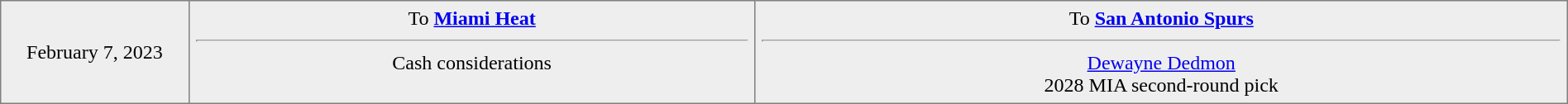<table border="1" style="border-collapse:collapse; text-align:center; width:100%;"  cellpadding="5">
<tr style="background:#eee;">
<td style="width:12%">February 7, 2023</td>
<td style="width:44; vertical-align:top;">To <strong><a href='#'>Miami Heat</a></strong><hr>Cash considerations</td>
<td style="width:44; vertical-align:top;">To <strong><a href='#'>San Antonio Spurs</a></strong><hr><a href='#'>Dewayne Dedmon</a><br>2028 MIA second-round pick</td>
</tr>
</table>
